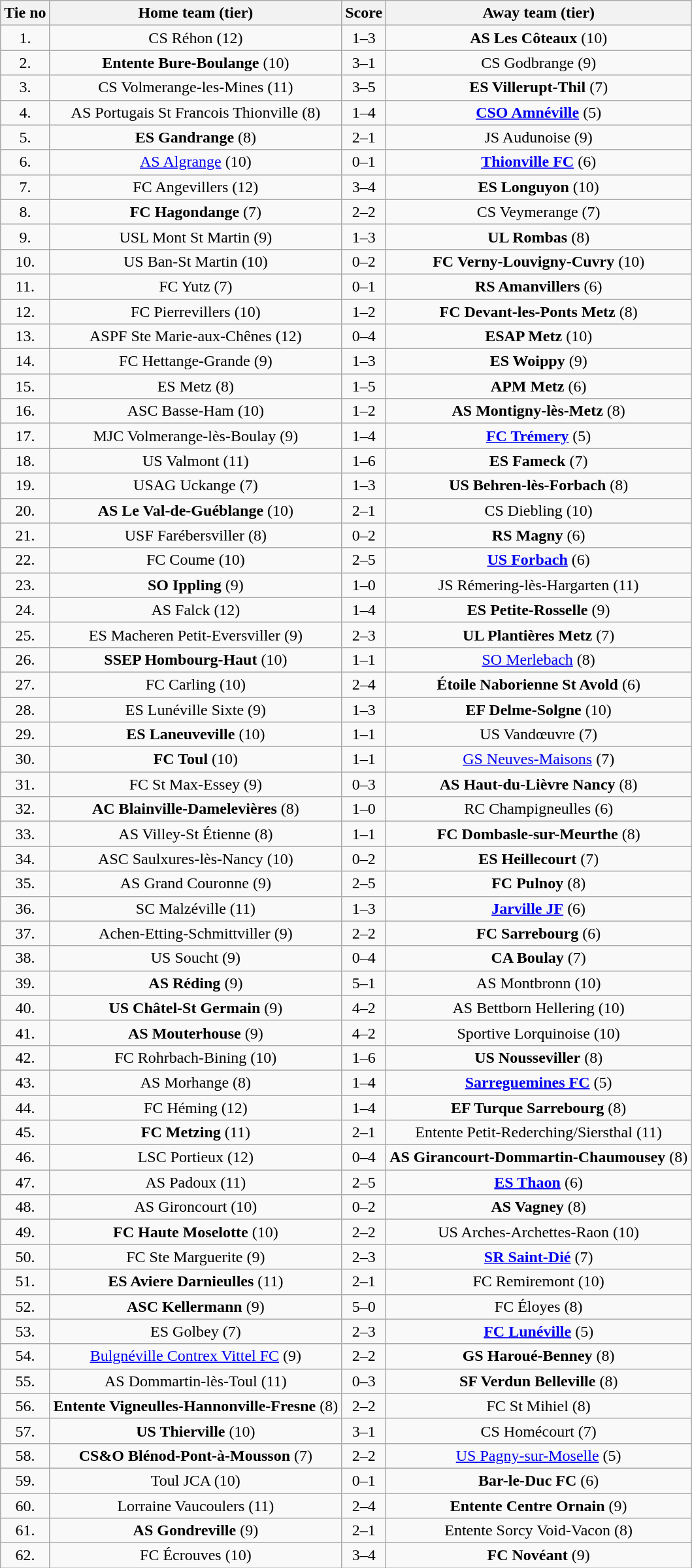<table class="wikitable" style="text-align: center">
<tr>
<th>Tie no</th>
<th>Home team (tier)</th>
<th>Score</th>
<th>Away team (tier)</th>
</tr>
<tr>
<td>1.</td>
<td>CS Réhon (12)</td>
<td>1–3</td>
<td><strong>AS Les Côteaux</strong> (10)</td>
</tr>
<tr>
<td>2.</td>
<td><strong>Entente Bure-Boulange</strong> (10)</td>
<td>3–1</td>
<td>CS Godbrange (9)</td>
</tr>
<tr>
<td>3.</td>
<td>CS Volmerange-les-Mines (11)</td>
<td>3–5</td>
<td><strong>ES Villerupt-Thil</strong> (7)</td>
</tr>
<tr>
<td>4.</td>
<td>AS Portugais St Francois Thionville (8)</td>
<td>1–4</td>
<td><strong><a href='#'>CSO Amnéville</a></strong> (5)</td>
</tr>
<tr>
<td>5.</td>
<td><strong>ES Gandrange</strong> (8)</td>
<td>2–1</td>
<td>JS Audunoise (9)</td>
</tr>
<tr>
<td>6.</td>
<td><a href='#'>AS Algrange</a> (10)</td>
<td>0–1</td>
<td><strong><a href='#'>Thionville FC</a></strong> (6)</td>
</tr>
<tr>
<td>7.</td>
<td>FC Angevillers (12)</td>
<td>3–4 </td>
<td><strong>ES Longuyon</strong> (10)</td>
</tr>
<tr>
<td>8.</td>
<td><strong>FC Hagondange</strong> (7)</td>
<td>2–2 </td>
<td>CS Veymerange (7)</td>
</tr>
<tr>
<td>9.</td>
<td>USL Mont St Martin (9)</td>
<td>1–3</td>
<td><strong>UL Rombas</strong> (8)</td>
</tr>
<tr>
<td>10.</td>
<td>US Ban-St Martin (10)</td>
<td>0–2</td>
<td><strong>FC Verny-Louvigny-Cuvry</strong> (10)</td>
</tr>
<tr>
<td>11.</td>
<td>FC Yutz (7)</td>
<td>0–1</td>
<td><strong>RS Amanvillers</strong> (6)</td>
</tr>
<tr>
<td>12.</td>
<td>FC Pierrevillers (10)</td>
<td>1–2</td>
<td><strong>FC Devant-les-Ponts Metz</strong> (8)</td>
</tr>
<tr>
<td>13.</td>
<td>ASPF Ste Marie-aux-Chênes (12)</td>
<td>0–4</td>
<td><strong>ESAP Metz</strong> (10)</td>
</tr>
<tr>
<td>14.</td>
<td>FC Hettange-Grande (9)</td>
<td>1–3</td>
<td><strong>ES Woippy</strong> (9)</td>
</tr>
<tr>
<td>15.</td>
<td>ES Metz (8)</td>
<td>1–5</td>
<td><strong>APM Metz</strong> (6)</td>
</tr>
<tr>
<td>16.</td>
<td>ASC Basse-Ham (10)</td>
<td>1–2</td>
<td><strong>AS Montigny-lès-Metz</strong> (8)</td>
</tr>
<tr>
<td>17.</td>
<td>MJC Volmerange-lès-Boulay (9)</td>
<td>1–4</td>
<td><strong><a href='#'>FC Trémery</a></strong> (5)</td>
</tr>
<tr>
<td>18.</td>
<td>US Valmont (11)</td>
<td>1–6</td>
<td><strong>ES Fameck</strong> (7)</td>
</tr>
<tr>
<td>19.</td>
<td>USAG Uckange (7)</td>
<td>1–3 </td>
<td><strong>US Behren-lès-Forbach</strong> (8)</td>
</tr>
<tr>
<td>20.</td>
<td><strong>AS Le Val-de-Guéblange</strong> (10)</td>
<td>2–1</td>
<td>CS Diebling (10)</td>
</tr>
<tr>
<td>21.</td>
<td>USF Farébersviller (8)</td>
<td>0–2</td>
<td><strong>RS Magny</strong> (6)</td>
</tr>
<tr>
<td>22.</td>
<td>FC Coume (10)</td>
<td>2–5</td>
<td><strong><a href='#'>US Forbach</a></strong> (6)</td>
</tr>
<tr>
<td>23.</td>
<td><strong>SO Ippling</strong> (9)</td>
<td>1–0</td>
<td>JS Rémering-lès-Hargarten (11)</td>
</tr>
<tr>
<td>24.</td>
<td>AS Falck (12)</td>
<td>1–4</td>
<td><strong>ES Petite-Rosselle</strong> (9)</td>
</tr>
<tr>
<td>25.</td>
<td>ES Macheren Petit-Eversviller (9)</td>
<td>2–3 </td>
<td><strong>UL Plantières Metz</strong> (7)</td>
</tr>
<tr>
<td>26.</td>
<td><strong>SSEP Hombourg-Haut</strong> (10)</td>
<td>1–1 </td>
<td><a href='#'>SO Merlebach</a> (8)</td>
</tr>
<tr>
<td>27.</td>
<td>FC Carling (10)</td>
<td>2–4</td>
<td><strong>Étoile Naborienne St Avold</strong> (6)</td>
</tr>
<tr>
<td>28.</td>
<td>ES Lunéville Sixte (9)</td>
<td>1–3</td>
<td><strong>EF Delme-Solgne</strong> (10)</td>
</tr>
<tr>
<td>29.</td>
<td><strong>ES Laneuveville</strong> (10)</td>
<td>1–1 </td>
<td>US Vandœuvre (7)</td>
</tr>
<tr>
<td>30.</td>
<td><strong>FC Toul</strong> (10)</td>
<td>1–1 </td>
<td><a href='#'>GS Neuves-Maisons</a> (7)</td>
</tr>
<tr>
<td>31.</td>
<td>FC St Max-Essey (9)</td>
<td>0–3</td>
<td><strong>AS Haut-du-Lièvre Nancy</strong> (8)</td>
</tr>
<tr>
<td>32.</td>
<td><strong>AC Blainville-Damelevières</strong> (8)</td>
<td>1–0</td>
<td>RC Champigneulles (6)</td>
</tr>
<tr>
<td>33.</td>
<td>AS Villey-St Étienne (8)</td>
<td>1–1 </td>
<td><strong>FC Dombasle-sur-Meurthe</strong> (8)</td>
</tr>
<tr>
<td>34.</td>
<td>ASC Saulxures-lès-Nancy (10)</td>
<td>0–2</td>
<td><strong>ES Heillecourt</strong> (7)</td>
</tr>
<tr>
<td>35.</td>
<td>AS Grand Couronne (9)</td>
<td>2–5 </td>
<td><strong>FC Pulnoy</strong> (8)</td>
</tr>
<tr>
<td>36.</td>
<td>SC Malzéville (11)</td>
<td>1–3</td>
<td><strong><a href='#'>Jarville JF</a></strong> (6)</td>
</tr>
<tr>
<td>37.</td>
<td>Achen-Etting-Schmittviller (9)</td>
<td>2–2 </td>
<td><strong>FC Sarrebourg</strong> (6)</td>
</tr>
<tr>
<td>38.</td>
<td>US Soucht (9)</td>
<td>0–4</td>
<td><strong>CA Boulay</strong> (7)</td>
</tr>
<tr>
<td>39.</td>
<td><strong>AS Réding</strong> (9)</td>
<td>5–1</td>
<td>AS Montbronn (10)</td>
</tr>
<tr>
<td>40.</td>
<td><strong>US Châtel-St Germain</strong> (9)</td>
<td>4–2</td>
<td>AS Bettborn Hellering (10)</td>
</tr>
<tr>
<td>41.</td>
<td><strong>AS Mouterhouse</strong> (9)</td>
<td>4–2</td>
<td>Sportive Lorquinoise (10)</td>
</tr>
<tr>
<td>42.</td>
<td>FC Rohrbach-Bining (10)</td>
<td>1–6</td>
<td><strong>US Nousseviller</strong> (8)</td>
</tr>
<tr>
<td>43.</td>
<td>AS Morhange (8)</td>
<td>1–4</td>
<td><strong><a href='#'>Sarreguemines FC</a></strong> (5)</td>
</tr>
<tr>
<td>44.</td>
<td>FC Héming (12)</td>
<td>1–4</td>
<td><strong>EF Turque Sarrebourg</strong> (8)</td>
</tr>
<tr>
<td>45.</td>
<td><strong>FC Metzing</strong> (11)</td>
<td>2–1</td>
<td>Entente Petit-Rederching/Siersthal (11)</td>
</tr>
<tr>
<td>46.</td>
<td>LSC Portieux (12)</td>
<td>0–4</td>
<td><strong>AS Girancourt-Dommartin-Chaumousey</strong> (8)</td>
</tr>
<tr>
<td>47.</td>
<td>AS Padoux (11)</td>
<td>2–5 </td>
<td><strong><a href='#'>ES Thaon</a></strong> (6)</td>
</tr>
<tr>
<td>48.</td>
<td>AS Gironcourt (10)</td>
<td>0–2</td>
<td><strong>AS Vagney</strong> (8)</td>
</tr>
<tr>
<td>49.</td>
<td><strong>FC Haute Moselotte</strong> (10)</td>
<td>2–2 </td>
<td>US Arches-Archettes-Raon (10)</td>
</tr>
<tr>
<td>50.</td>
<td>FC Ste Marguerite (9)</td>
<td>2–3 </td>
<td><strong><a href='#'>SR Saint-Dié</a></strong> (7)</td>
</tr>
<tr>
<td>51.</td>
<td><strong>ES Aviere Darnieulles</strong> (11)</td>
<td>2–1</td>
<td>FC Remiremont (10)</td>
</tr>
<tr>
<td>52.</td>
<td><strong>ASC Kellermann</strong> (9)</td>
<td>5–0</td>
<td>FC Éloyes (8)</td>
</tr>
<tr>
<td>53.</td>
<td>ES Golbey (7)</td>
<td>2–3</td>
<td><strong><a href='#'>FC Lunéville</a></strong> (5)</td>
</tr>
<tr>
<td>54.</td>
<td><a href='#'>Bulgnéville Contrex Vittel FC</a> (9)</td>
<td>2–2 </td>
<td><strong>GS Haroué-Benney</strong> (8)</td>
</tr>
<tr>
<td>55.</td>
<td>AS Dommartin-lès-Toul (11)</td>
<td>0–3</td>
<td><strong>SF Verdun Belleville</strong> (8)</td>
</tr>
<tr>
<td>56.</td>
<td><strong>Entente Vigneulles-Hannonville-Fresne</strong> (8)</td>
<td>2–2 </td>
<td>FC St Mihiel (8)</td>
</tr>
<tr>
<td>57.</td>
<td><strong>US Thierville</strong> (10)</td>
<td>3–1 </td>
<td>CS Homécourt (7)</td>
</tr>
<tr>
<td>58.</td>
<td><strong>CS&O Blénod-Pont-à-Mousson</strong> (7)</td>
<td>2–2 </td>
<td><a href='#'>US Pagny-sur-Moselle</a> (5)</td>
</tr>
<tr>
<td>59.</td>
<td>Toul JCA (10)</td>
<td>0–1</td>
<td><strong>Bar-le-Duc FC</strong> (6)</td>
</tr>
<tr>
<td>60.</td>
<td>Lorraine Vaucoulers (11)</td>
<td>2–4</td>
<td><strong>Entente Centre Ornain</strong> (9)</td>
</tr>
<tr>
<td>61.</td>
<td><strong>AS Gondreville</strong> (9)</td>
<td>2–1</td>
<td>Entente Sorcy Void-Vacon (8)</td>
</tr>
<tr>
<td>62.</td>
<td>FC Écrouves (10)</td>
<td>3–4</td>
<td><strong>FC Novéant</strong> (9)</td>
</tr>
</table>
